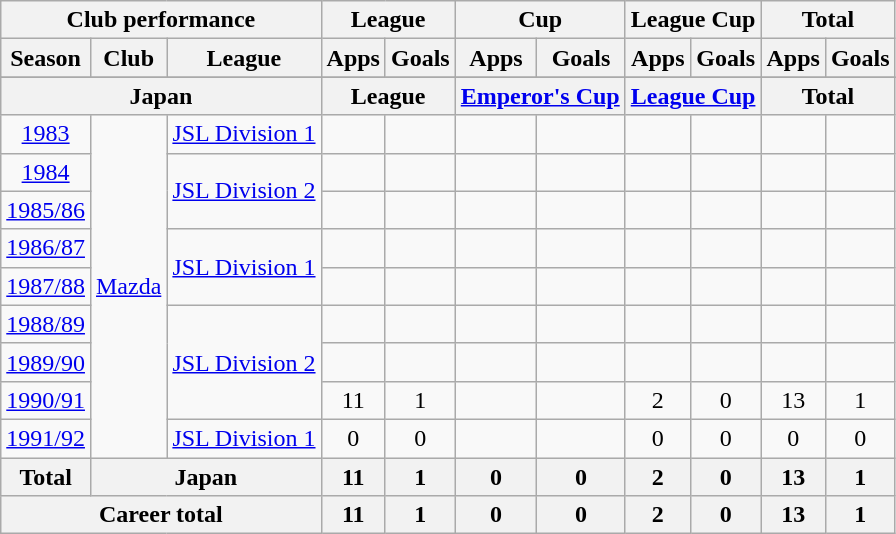<table class="wikitable" style="text-align:center">
<tr>
<th colspan=3>Club performance</th>
<th colspan=2>League</th>
<th colspan=2>Cup</th>
<th colspan=2>League Cup</th>
<th colspan=2>Total</th>
</tr>
<tr>
<th>Season</th>
<th>Club</th>
<th>League</th>
<th>Apps</th>
<th>Goals</th>
<th>Apps</th>
<th>Goals</th>
<th>Apps</th>
<th>Goals</th>
<th>Apps</th>
<th>Goals</th>
</tr>
<tr>
</tr>
<tr>
<th colspan=3>Japan</th>
<th colspan=2>League</th>
<th colspan=2><a href='#'>Emperor's Cup</a></th>
<th colspan=2><a href='#'>League Cup</a></th>
<th colspan=2>Total</th>
</tr>
<tr>
<td><a href='#'>1983</a></td>
<td rowspan="9"><a href='#'>Mazda</a></td>
<td><a href='#'>JSL Division 1</a></td>
<td></td>
<td></td>
<td></td>
<td></td>
<td></td>
<td></td>
<td></td>
<td></td>
</tr>
<tr>
<td><a href='#'>1984</a></td>
<td rowspan="2"><a href='#'>JSL Division 2</a></td>
<td></td>
<td></td>
<td></td>
<td></td>
<td></td>
<td></td>
<td></td>
<td></td>
</tr>
<tr>
<td><a href='#'>1985/86</a></td>
<td></td>
<td></td>
<td></td>
<td></td>
<td></td>
<td></td>
<td></td>
<td></td>
</tr>
<tr>
<td><a href='#'>1986/87</a></td>
<td rowspan="2"><a href='#'>JSL Division 1</a></td>
<td></td>
<td></td>
<td></td>
<td></td>
<td></td>
<td></td>
<td></td>
<td></td>
</tr>
<tr>
<td><a href='#'>1987/88</a></td>
<td></td>
<td></td>
<td></td>
<td></td>
<td></td>
<td></td>
<td></td>
<td></td>
</tr>
<tr>
<td><a href='#'>1988/89</a></td>
<td rowspan="3"><a href='#'>JSL Division 2</a></td>
<td></td>
<td></td>
<td></td>
<td></td>
<td></td>
<td></td>
<td></td>
<td></td>
</tr>
<tr>
<td><a href='#'>1989/90</a></td>
<td></td>
<td></td>
<td></td>
<td></td>
<td></td>
<td></td>
<td></td>
<td></td>
</tr>
<tr>
<td><a href='#'>1990/91</a></td>
<td>11</td>
<td>1</td>
<td></td>
<td></td>
<td>2</td>
<td>0</td>
<td>13</td>
<td>1</td>
</tr>
<tr>
<td><a href='#'>1991/92</a></td>
<td><a href='#'>JSL Division 1</a></td>
<td>0</td>
<td>0</td>
<td></td>
<td></td>
<td>0</td>
<td>0</td>
<td>0</td>
<td>0</td>
</tr>
<tr>
<th rowspan=1>Total</th>
<th colspan=2>Japan</th>
<th>11</th>
<th>1</th>
<th>0</th>
<th>0</th>
<th>2</th>
<th>0</th>
<th>13</th>
<th>1</th>
</tr>
<tr>
<th colspan=3>Career total</th>
<th>11</th>
<th>1</th>
<th>0</th>
<th>0</th>
<th>2</th>
<th>0</th>
<th>13</th>
<th>1</th>
</tr>
</table>
